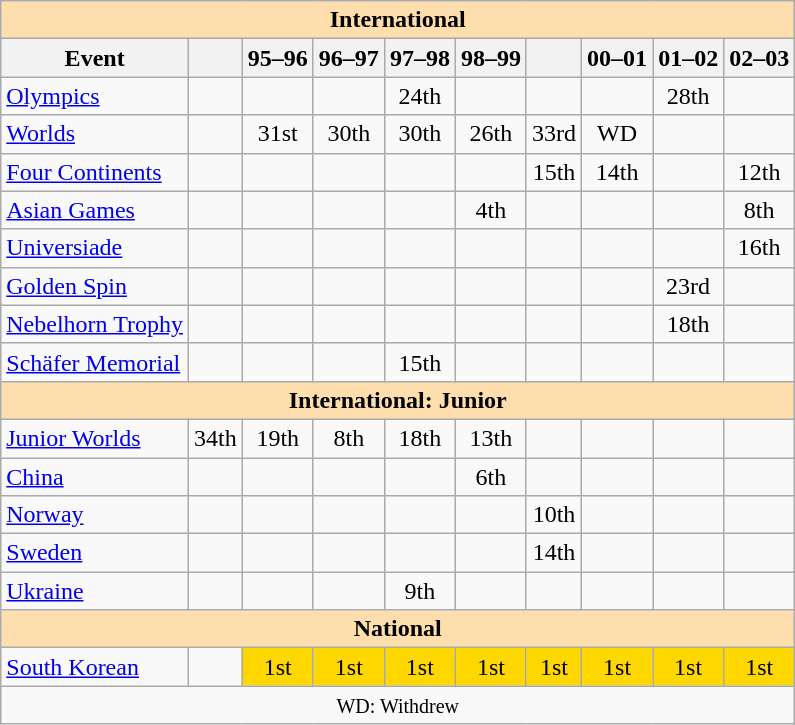<table class="wikitable" style="text-align:center">
<tr>
<th style="background-color: #ffdead; " colspan=10 align=center>International</th>
</tr>
<tr>
<th>Event</th>
<th></th>
<th>95–96</th>
<th>96–97</th>
<th>97–98</th>
<th>98–99</th>
<th></th>
<th>00–01</th>
<th>01–02</th>
<th>02–03</th>
</tr>
<tr>
<td align=left><a href='#'>Olympics</a></td>
<td></td>
<td></td>
<td></td>
<td>24th</td>
<td></td>
<td></td>
<td></td>
<td>28th</td>
<td></td>
</tr>
<tr>
<td align=left><a href='#'>Worlds</a></td>
<td></td>
<td>31st</td>
<td>30th</td>
<td>30th</td>
<td>26th</td>
<td>33rd</td>
<td>WD</td>
<td></td>
<td></td>
</tr>
<tr>
<td align=left><a href='#'>Four Continents</a></td>
<td></td>
<td></td>
<td></td>
<td></td>
<td></td>
<td>15th</td>
<td>14th</td>
<td></td>
<td>12th</td>
</tr>
<tr>
<td align=left><a href='#'>Asian Games</a></td>
<td></td>
<td></td>
<td></td>
<td></td>
<td>4th</td>
<td></td>
<td></td>
<td></td>
<td>8th</td>
</tr>
<tr>
<td align=left><a href='#'>Universiade</a></td>
<td></td>
<td></td>
<td></td>
<td></td>
<td></td>
<td></td>
<td></td>
<td></td>
<td>16th</td>
</tr>
<tr>
<td align=left><a href='#'>Golden Spin</a></td>
<td></td>
<td></td>
<td></td>
<td></td>
<td></td>
<td></td>
<td></td>
<td>23rd</td>
<td></td>
</tr>
<tr>
<td align=left><a href='#'>Nebelhorn Trophy</a></td>
<td></td>
<td></td>
<td></td>
<td></td>
<td></td>
<td></td>
<td></td>
<td>18th</td>
<td></td>
</tr>
<tr>
<td align=left><a href='#'>Schäfer Memorial</a></td>
<td></td>
<td></td>
<td></td>
<td>15th</td>
<td></td>
<td></td>
<td></td>
<td></td>
<td></td>
</tr>
<tr>
<th style="background-color: #ffdead; " colspan=10 align=center>International: Junior</th>
</tr>
<tr>
<td align=left><a href='#'>Junior Worlds</a></td>
<td>34th</td>
<td>19th</td>
<td>8th</td>
<td>18th</td>
<td>13th</td>
<td></td>
<td></td>
<td></td>
<td></td>
</tr>
<tr>
<td align=left> <a href='#'>China</a></td>
<td></td>
<td></td>
<td></td>
<td></td>
<td>6th</td>
<td></td>
<td></td>
<td></td>
<td></td>
</tr>
<tr>
<td align=left> <a href='#'>Norway</a></td>
<td></td>
<td></td>
<td></td>
<td></td>
<td></td>
<td>10th</td>
<td></td>
<td></td>
<td></td>
</tr>
<tr>
<td align=left> <a href='#'>Sweden</a></td>
<td></td>
<td></td>
<td></td>
<td></td>
<td></td>
<td>14th</td>
<td></td>
<td></td>
<td></td>
</tr>
<tr>
<td align=left> <a href='#'>Ukraine</a></td>
<td></td>
<td></td>
<td></td>
<td>9th</td>
<td></td>
<td></td>
<td></td>
<td></td>
<td></td>
</tr>
<tr>
<th style="background-color: #ffdead; " colspan=10 align=center>National</th>
</tr>
<tr>
<td align=left><a href='#'>South Korean</a></td>
<td></td>
<td bgcolor=gold>1st</td>
<td bgcolor=gold>1st</td>
<td bgcolor=gold>1st</td>
<td bgcolor=gold>1st</td>
<td bgcolor=gold>1st</td>
<td bgcolor=gold>1st</td>
<td bgcolor=gold>1st</td>
<td bgcolor=gold>1st</td>
</tr>
<tr>
<td colspan=10 align=center><small> WD: Withdrew </small></td>
</tr>
</table>
